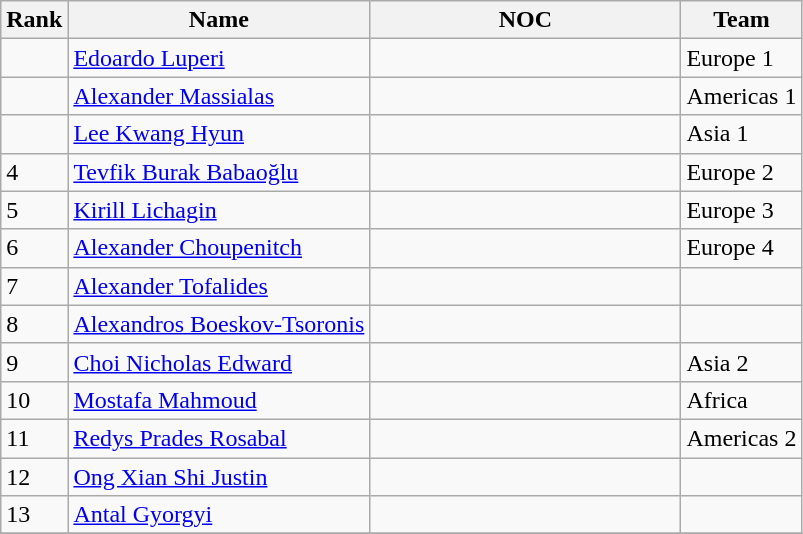<table class = "wikitable">
<tr>
<th>Rank</th>
<th>Name</th>
<th width=200>NOC</th>
<th>Team</th>
</tr>
<tr>
<td></td>
<td><a href='#'>Edoardo Luperi</a></td>
<td></td>
<td>Europe 1</td>
</tr>
<tr>
<td></td>
<td><a href='#'>Alexander Massialas</a></td>
<td></td>
<td>Americas 1</td>
</tr>
<tr>
<td></td>
<td><a href='#'>Lee Kwang Hyun</a></td>
<td></td>
<td>Asia 1</td>
</tr>
<tr>
<td>4</td>
<td><a href='#'>Tevfik Burak Babaoğlu</a></td>
<td></td>
<td>Europe 2</td>
</tr>
<tr>
<td>5</td>
<td><a href='#'>Kirill Lichagin</a></td>
<td></td>
<td>Europe 3</td>
</tr>
<tr>
<td>6</td>
<td><a href='#'>Alexander Choupenitch</a></td>
<td></td>
<td>Europe 4</td>
</tr>
<tr>
<td>7</td>
<td><a href='#'>Alexander Tofalides</a></td>
<td></td>
<td></td>
</tr>
<tr>
<td>8</td>
<td><a href='#'>Alexandros Boeskov-Tsoronis</a></td>
<td></td>
<td></td>
</tr>
<tr>
<td>9</td>
<td><a href='#'>Choi Nicholas Edward</a></td>
<td></td>
<td>Asia 2</td>
</tr>
<tr>
<td>10</td>
<td><a href='#'>Mostafa Mahmoud</a></td>
<td></td>
<td>Africa</td>
</tr>
<tr>
<td>11</td>
<td><a href='#'>Redys Prades Rosabal</a></td>
<td></td>
<td>Americas 2</td>
</tr>
<tr>
<td>12</td>
<td><a href='#'>Ong Xian Shi Justin</a></td>
<td></td>
<td></td>
</tr>
<tr>
<td>13</td>
<td><a href='#'>Antal Gyorgyi</a></td>
<td></td>
<td></td>
</tr>
<tr>
</tr>
</table>
